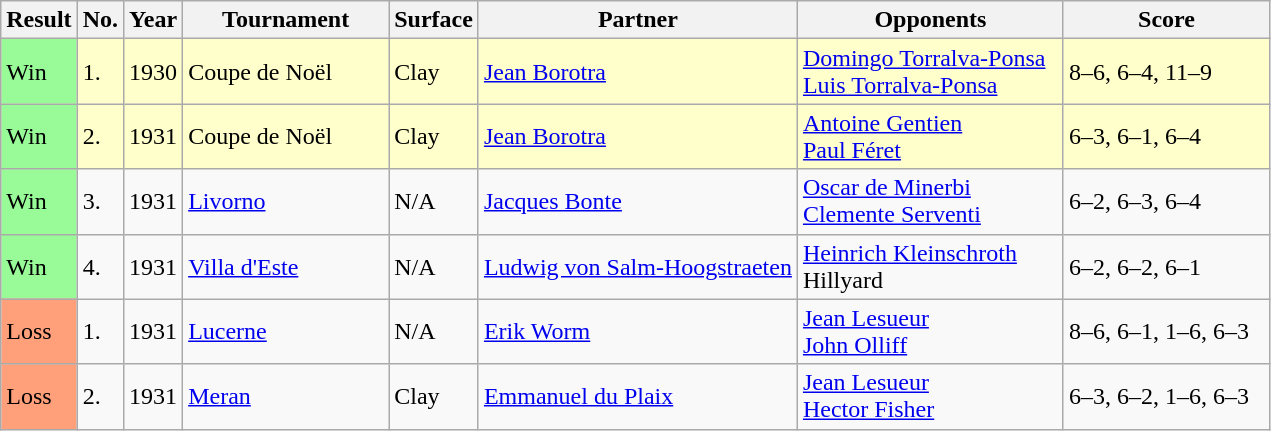<table class="sortable wikitable">
<tr>
<th style="width:40px">Result</th>
<th style="width:20px">No.</th>
<th style="width:30px">Year</th>
<th style="width:130px">Tournament</th>
<th>Surface</th>
<th>Partner</th>
<th style="width:170px">Opponents</th>
<th style="width:130px" class="unsortable">Score</th>
</tr>
<tr bgcolor="ffffcc">
<td style="background:#98fb98;">Win</td>
<td>1.</td>
<td>1930</td>
<td>Coupe de Noël</td>
<td>Clay</td>
<td> <a href='#'>Jean Borotra</a></td>
<td> <a href='#'>Domingo Torralva-Ponsa</a> <br>  <a href='#'>Luis Torralva-Ponsa</a></td>
<td>8–6, 6–4, 11–9</td>
</tr>
<tr bgcolor="ffffcc">
<td style="background:#98fb98;">Win</td>
<td>2.</td>
<td>1931</td>
<td>Coupe de Noël</td>
<td>Clay</td>
<td> <a href='#'>Jean Borotra</a></td>
<td> <a href='#'>Antoine Gentien</a> <br>  <a href='#'>Paul Féret</a></td>
<td>6–3, 6–1, 6–4</td>
</tr>
<tr>
<td style="background:#98fb98;">Win</td>
<td>3.</td>
<td>1931</td>
<td><a href='#'>Livorno</a></td>
<td>N/A</td>
<td> <a href='#'>Jacques Bonte</a></td>
<td> <a href='#'>Oscar de Minerbi</a> <br>  <a href='#'>Clemente Serventi</a></td>
<td>6–2, 6–3, 6–4</td>
</tr>
<tr>
<td style="background:#98fb98;">Win</td>
<td>4.</td>
<td>1931</td>
<td><a href='#'>Villa d'Este</a></td>
<td>N/A</td>
<td> <a href='#'>Ludwig von Salm-Hoogstraeten</a></td>
<td> <a href='#'>Heinrich Kleinschroth</a> <br> Hillyard</td>
<td>6–2, 6–2, 6–1</td>
</tr>
<tr>
<td style="background:#ffa07a;">Loss</td>
<td>1.</td>
<td>1931</td>
<td><a href='#'>Lucerne</a></td>
<td>N/A</td>
<td> <a href='#'>Erik Worm</a></td>
<td> <a href='#'>Jean Lesueur</a> <br>  <a href='#'>John Olliff</a></td>
<td>8–6, 6–1, 1–6, 6–3</td>
</tr>
<tr>
<td style="background:#ffa07a;">Loss</td>
<td>2.</td>
<td>1931</td>
<td><a href='#'>Meran</a></td>
<td>Clay</td>
<td> <a href='#'>Emmanuel du Plaix</a></td>
<td> <a href='#'>Jean Lesueur</a> <br>  <a href='#'>Hector Fisher</a></td>
<td>6–3, 6–2, 1–6, 6–3</td>
</tr>
</table>
